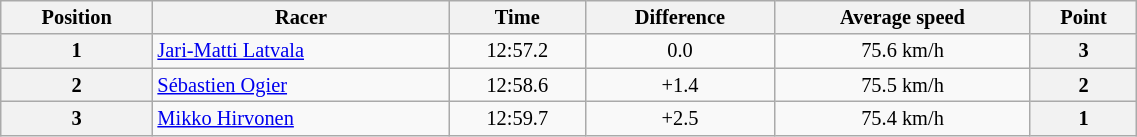<table class="wikitable" width=60% style="text-align: center; font-size: 85%; max-width: 950px;">
<tr>
<th>Position</th>
<th>Racer</th>
<th>Time</th>
<th>Difference</th>
<th>Average speed</th>
<th>Point</th>
</tr>
<tr>
<th>1</th>
<td align="left"> <a href='#'>Jari-Matti Latvala</a></td>
<td>12:57.2</td>
<td>0.0</td>
<td>75.6 km/h</td>
<th>3</th>
</tr>
<tr>
<th>2</th>
<td align="left"> <a href='#'>Sébastien Ogier</a></td>
<td>12:58.6</td>
<td>+1.4</td>
<td>75.5 km/h</td>
<th>2</th>
</tr>
<tr>
<th>3</th>
<td align="left"> <a href='#'>Mikko Hirvonen</a></td>
<td>12:59.7</td>
<td>+2.5</td>
<td>75.4 km/h</td>
<th>1</th>
</tr>
</table>
